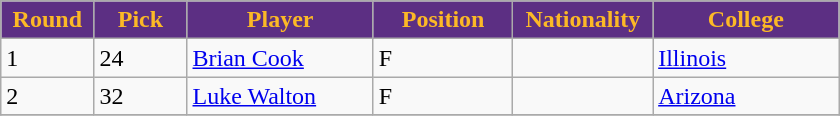<table class="wikitable sortable sortable">
<tr>
<th style="background:#5c2f83; color:#fcb926" width="10%">Round</th>
<th style="background:#5c2f83; color:#fcb926" width="10%">Pick</th>
<th style="background:#5c2f83; color:#fcb926" width="20%">Player</th>
<th style="background:#5c2f83; color:#fcb926" width="15%">Position</th>
<th style="background:#5c2f83; color:#fcb926" width="15%">Nationality</th>
<th style="background:#5c2f83; color:#fcb926" width="20%">College</th>
</tr>
<tr>
<td>1</td>
<td>24</td>
<td><a href='#'>Brian Cook</a></td>
<td>F</td>
<td></td>
<td><a href='#'>Illinois</a></td>
</tr>
<tr>
<td>2</td>
<td>32</td>
<td><a href='#'>Luke Walton</a></td>
<td>F</td>
<td></td>
<td><a href='#'>Arizona</a></td>
</tr>
<tr>
</tr>
</table>
